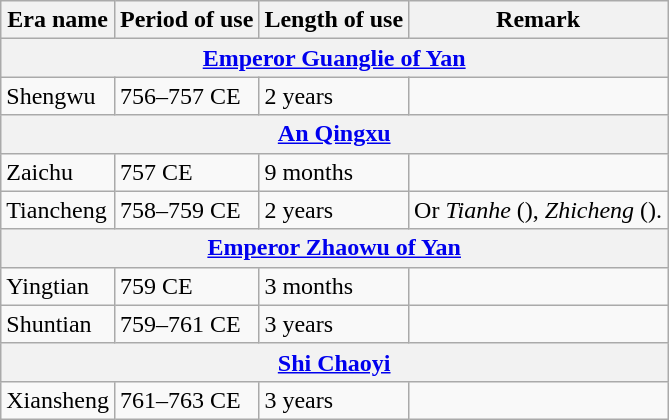<table class="wikitable">
<tr>
<th>Era name</th>
<th>Period of use</th>
<th>Length of use</th>
<th>Remark</th>
</tr>
<tr>
<th colspan="4"><a href='#'>Emperor Guanglie of Yan</a><br></th>
</tr>
<tr>
<td>Shengwu<br></td>
<td>756–757 CE</td>
<td>2 years</td>
<td></td>
</tr>
<tr>
<th colspan="4"><a href='#'>An Qingxu</a><br></th>
</tr>
<tr>
<td>Zaichu<br></td>
<td>757 CE</td>
<td>9 months</td>
<td></td>
</tr>
<tr>
<td>Tiancheng<br></td>
<td>758–759 CE</td>
<td>2 years</td>
<td>Or <em>Tianhe</em> (), <em>Zhicheng</em> ().</td>
</tr>
<tr>
<th colspan="4"><a href='#'>Emperor Zhaowu of Yan</a><br></th>
</tr>
<tr>
<td>Yingtian<br></td>
<td>759 CE</td>
<td>3 months</td>
<td></td>
</tr>
<tr>
<td>Shuntian<br></td>
<td>759–761 CE</td>
<td>3 years</td>
<td></td>
</tr>
<tr>
<th colspan="4"><a href='#'>Shi Chaoyi</a><br></th>
</tr>
<tr>
<td>Xiansheng<br></td>
<td>761–763 CE</td>
<td>3 years</td>
<td></td>
</tr>
</table>
